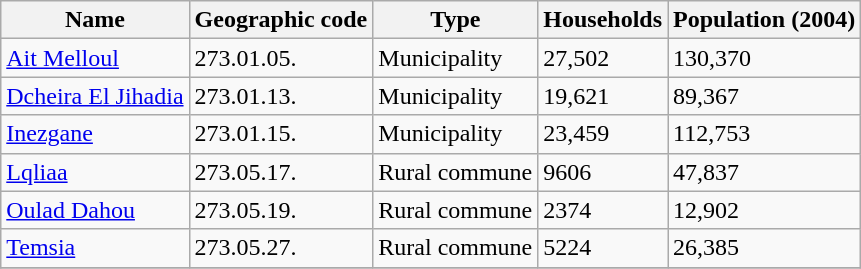<table class="wikitable sortable">
<tr>
<th>Name</th>
<th>Geographic code</th>
<th>Type</th>
<th>Households</th>
<th>Population (2004)</th>
</tr>
<tr>
<td><a href='#'>Ait Melloul</a></td>
<td>273.01.05.</td>
<td>Municipality</td>
<td>27,502</td>
<td>130,370</td>
</tr>
<tr>
<td><a href='#'>Dcheira El Jihadia</a></td>
<td>273.01.13.</td>
<td>Municipality</td>
<td>19,621</td>
<td>89,367</td>
</tr>
<tr>
<td><a href='#'>Inezgane</a></td>
<td>273.01.15.</td>
<td>Municipality</td>
<td>23,459</td>
<td>112,753</td>
</tr>
<tr>
<td><a href='#'>Lqliaa</a></td>
<td>273.05.17.</td>
<td>Rural commune</td>
<td>9606</td>
<td>47,837</td>
</tr>
<tr>
<td><a href='#'>Oulad Dahou</a></td>
<td>273.05.19.</td>
<td>Rural commune</td>
<td>2374</td>
<td>12,902</td>
</tr>
<tr>
<td><a href='#'>Temsia</a></td>
<td>273.05.27.</td>
<td>Rural commune</td>
<td>5224</td>
<td>26,385</td>
</tr>
<tr>
</tr>
</table>
